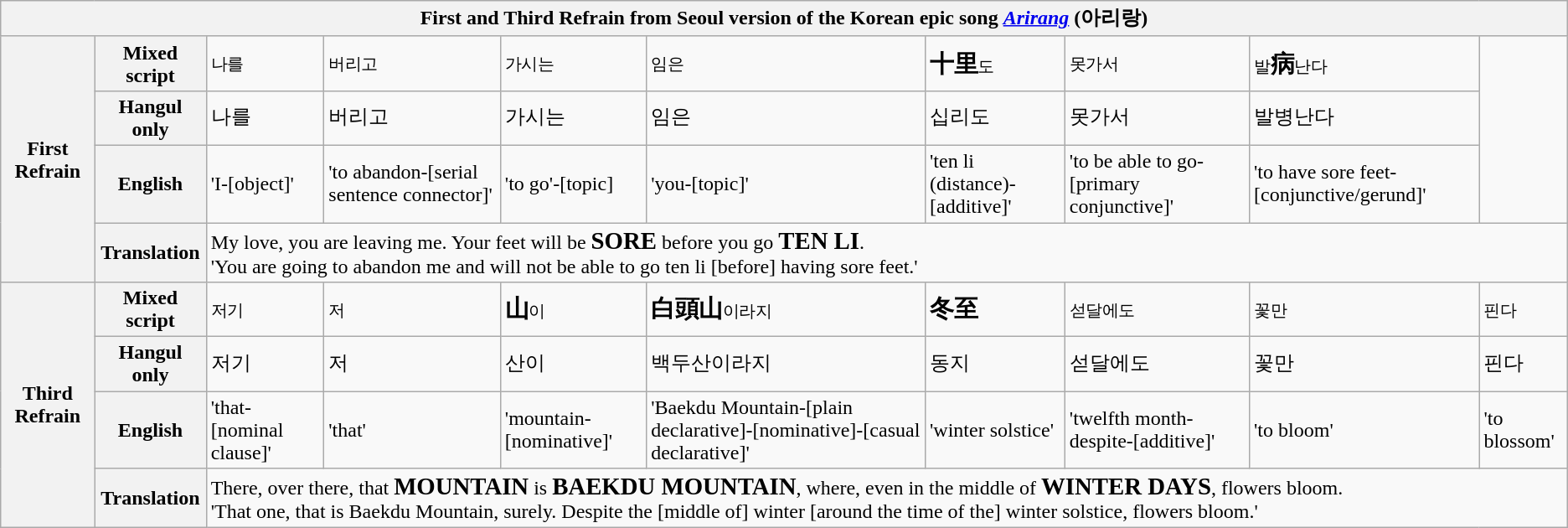<table class="wikitable">
<tr>
<th colspan="10" style="text-align: center;">First and Third Refrain from Seoul version of the Korean epic song <em><a href='#'>Arirang</a></em> (아리랑)</th>
</tr>
<tr>
<th rowspan="4">First Refrain</th>
<th>Mixed script</th>
<td><small>나를</small></td>
<td><small>버리고</small></td>
<td><small>가시는</small></td>
<td><small>임은</small></td>
<td><big><strong>十里</strong></big><small>도</small></td>
<td><small>못가서</small></td>
<td><small>발</small><big><strong>病</strong></big><small>난다</small></td>
<td rowspan="3"></td>
</tr>
<tr>
<th>Hangul only</th>
<td>나를</td>
<td>버리고</td>
<td>가시는</td>
<td>임은</td>
<td>십리도</td>
<td>못가서</td>
<td>발병난다</td>
</tr>
<tr>
<th>English</th>
<td>'I-[object]'</td>
<td>'to abandon-[serial sentence connector]'</td>
<td>'to go'-[topic]</td>
<td>'you-[topic]'</td>
<td>'ten li (distance)-[additive]'</td>
<td>'to be able to go-[primary conjunctive]'</td>
<td>'to have sore feet-[conjunctive/gerund]'</td>
</tr>
<tr>
<th>Translation</th>
<td colspan="8">My love, you are leaving me. Your feet will be <big><strong>SORE</strong></big> before you go <big><strong>TEN LI</strong></big>.<br>'You are going to abandon me and will not be able to go ten li [before] having sore feet.'<br></td>
</tr>
<tr>
<th rowspan="4">Third Refrain</th>
<th>Mixed script</th>
<td><small>저기</small></td>
<td><small>저</small></td>
<td><big><strong>山</strong></big><small>이</small></td>
<td><big><strong>白頭山</strong></big><small>이라지</small></td>
<td><big><strong>冬至</strong></big></td>
<td><small>섣달에도</small></td>
<td><small>꽃만</small></td>
<td><small>핀다</small></td>
</tr>
<tr>
<th>Hangul only</th>
<td>저기</td>
<td>저</td>
<td>산이</td>
<td>백두산이라지</td>
<td>동지</td>
<td>섣달에도</td>
<td>꽃만</td>
<td>핀다</td>
</tr>
<tr>
<th>English</th>
<td>'that-[nominal clause]'</td>
<td>'that'</td>
<td>'mountain-[nominative]'</td>
<td>'Baekdu Mountain-[plain declarative]-[nominative]-[casual declarative]'</td>
<td>'winter solstice'</td>
<td>'twelfth month-despite-[additive]'</td>
<td>'to bloom'</td>
<td>'to blossom'</td>
</tr>
<tr>
<th>Translation</th>
<td colspan="8">There, over there, that <big><strong>MOUNTAIN</strong></big> is <big><strong>BAEKDU MOUNTAIN</strong></big>, where, even in the middle of <big><strong>WINTER DAYS</strong></big>, flowers bloom.<br>'That one, that is Baekdu Mountain, surely.  Despite the [middle of] winter [around the time of the] winter solstice, flowers bloom.'</td>
</tr>
</table>
